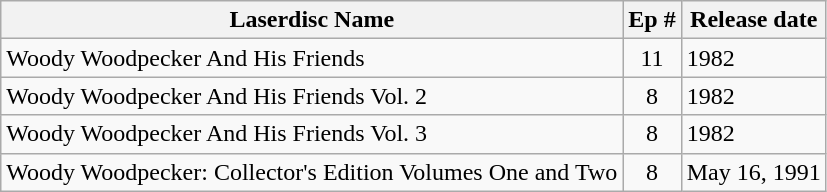<table class="wikitable sortable">
<tr>
<th>Laserdisc Name</th>
<th>Ep #</th>
<th>Release date</th>
</tr>
<tr>
<td>Woody Woodpecker And His Friends</td>
<td style="text-align:center;">11</td>
<td>1982</td>
</tr>
<tr>
<td>Woody Woodpecker And His Friends Vol. 2</td>
<td style="text-align:center;">8</td>
<td>1982</td>
</tr>
<tr>
<td>Woody Woodpecker And His Friends Vol. 3</td>
<td style="text-align:center;">8</td>
<td>1982</td>
</tr>
<tr>
<td>Woody Woodpecker: Collector's Edition Volumes One and Two</td>
<td style="text-align:center;">8</td>
<td>May 16, 1991</td>
</tr>
</table>
